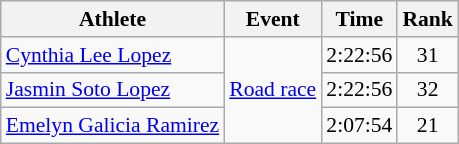<table class="wikitable" style="font-size:90%">
<tr>
<th>Athlete</th>
<th>Event</th>
<th>Time</th>
<th>Rank</th>
</tr>
<tr align=center>
<td align=left><a href='#'>Cynthia Lee Lopez</a></td>
<td align=left rowspan="3"><a href='#'>Road race</a></td>
<td>2:22:56</td>
<td>31</td>
</tr>
<tr align=center>
<td align=left><a href='#'>Jasmin Soto Lopez</a></td>
<td>2:22:56</td>
<td>32</td>
</tr>
<tr align=center>
<td align=left><a href='#'>Emelyn Galicia Ramirez</a></td>
<td>2:07:54</td>
<td>21</td>
</tr>
</table>
